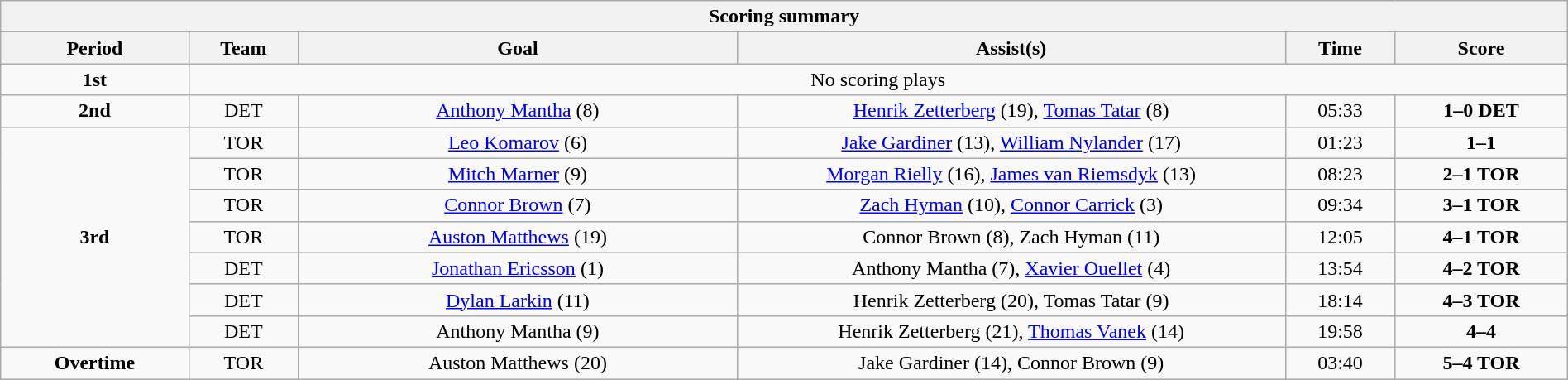<table style="width:100%;" class="wikitable">
<tr>
<th colspan=6>Scoring summary</th>
</tr>
<tr>
<th style="width:12%;">Period</th>
<th style="width:7%;">Team</th>
<th style="width:28%;">Goal</th>
<th style="width:35%;">Assist(s)</th>
<th style="width:7%;">Time</th>
<th style="width:11%;">Score</th>
</tr>
<tr>
<td align=center><strong>1st</strong></td>
<td colspan="5" align=center>No scoring plays</td>
</tr>
<tr>
<td align=center><strong>2nd</strong></td>
<td align=center>DET</td>
<td align=center><a href='#'>Anthony Mantha</a> (8)</td>
<td align=center><a href='#'>Henrik Zetterberg</a> (19), <a href='#'>Tomas Tatar</a> (8)</td>
<td align=center>05:33</td>
<td align=center><strong>1–0 DET</strong></td>
</tr>
<tr>
<td align=center rowspan="7"><strong>3rd</strong></td>
<td align=center>TOR</td>
<td align=center><a href='#'>Leo Komarov</a> (6)</td>
<td align=center><a href='#'>Jake Gardiner</a> (13), <a href='#'>William Nylander</a> (17)</td>
<td align=center>01:23</td>
<td align=center><strong>1–1</strong></td>
</tr>
<tr>
<td align=center>TOR</td>
<td align=center><a href='#'>Mitch Marner</a> (9)</td>
<td align=center><a href='#'>Morgan Rielly</a> (16), <a href='#'>James van Riemsdyk</a> (13)</td>
<td align=center>08:23</td>
<td align=center><strong>2–1 TOR</strong></td>
</tr>
<tr>
<td align=center>TOR</td>
<td align=center><a href='#'>Connor Brown</a> (7)</td>
<td align=center><a href='#'>Zach Hyman</a> (10), <a href='#'>Connor Carrick</a> (3)</td>
<td align=center>09:34</td>
<td align=center><strong>3–1 TOR</strong></td>
</tr>
<tr>
<td align=center>TOR</td>
<td align=center><a href='#'>Auston Matthews</a> (19)</td>
<td align=center>Connor Brown (8), Zach Hyman (11)</td>
<td align=center>12:05</td>
<td align=center><strong>4–1 TOR</strong></td>
</tr>
<tr>
<td align=center>DET</td>
<td align=center><a href='#'>Jonathan Ericsson</a> (1)</td>
<td align=center>Anthony Mantha (7), <a href='#'>Xavier Ouellet</a> (4)</td>
<td align=center>13:54</td>
<td align=center><strong>4–2 TOR</strong></td>
</tr>
<tr>
<td align=center>DET</td>
<td align=center><a href='#'>Dylan Larkin</a> (11)</td>
<td align=center>Henrik Zetterberg (20), Tomas Tatar (9)</td>
<td align=center>18:14</td>
<td align=center><strong>4–3 TOR</strong></td>
</tr>
<tr>
<td align=center>DET</td>
<td align=center>Anthony Mantha (9)</td>
<td align=center>Henrik Zetterberg (21), <a href='#'>Thomas Vanek</a> (14)</td>
<td align=center>19:58</td>
<td align=center><strong>4–4</strong></td>
</tr>
<tr>
<td align=center><strong>Overtime</strong></td>
<td align=center>TOR</td>
<td align=center>Auston Matthews (20)</td>
<td align=center>Jake Gardiner (14), Connor Brown (9)</td>
<td align=center>03:40</td>
<td align=center><strong>5–4 TOR</strong></td>
</tr>
</table>
